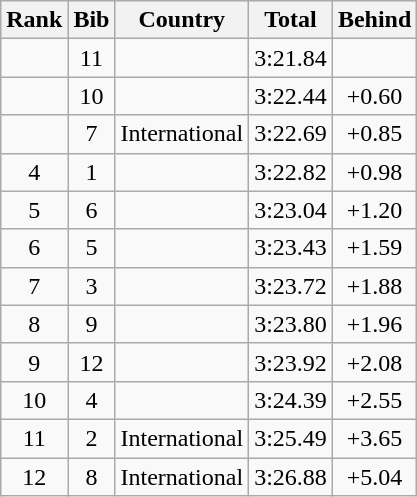<table class="wikitable sortable" style="text-align:center">
<tr>
<th>Rank</th>
<th>Bib</th>
<th>Country</th>
<th>Total</th>
<th>Behind</th>
</tr>
<tr>
<td></td>
<td>11</td>
<td align=left></td>
<td>3:21.84</td>
<td></td>
</tr>
<tr>
<td></td>
<td>10</td>
<td align=left></td>
<td>3:22.44</td>
<td>+0.60</td>
</tr>
<tr>
<td></td>
<td>7</td>
<td align=left>International</td>
<td>3:22.69</td>
<td>+0.85</td>
</tr>
<tr>
<td>4</td>
<td>1</td>
<td align=left></td>
<td>3:22.82</td>
<td>+0.98</td>
</tr>
<tr>
<td>5</td>
<td>6</td>
<td align=left></td>
<td>3:23.04</td>
<td>+1.20</td>
</tr>
<tr>
<td>6</td>
<td>5</td>
<td align=left></td>
<td>3:23.43</td>
<td>+1.59</td>
</tr>
<tr>
<td>7</td>
<td>3</td>
<td align=left></td>
<td>3:23.72</td>
<td>+1.88</td>
</tr>
<tr>
<td>8</td>
<td>9</td>
<td align=left></td>
<td>3:23.80</td>
<td>+1.96</td>
</tr>
<tr>
<td>9</td>
<td>12</td>
<td align=left></td>
<td>3:23.92</td>
<td>+2.08</td>
</tr>
<tr>
<td>10</td>
<td>4</td>
<td align=left></td>
<td>3:24.39</td>
<td>+2.55</td>
</tr>
<tr>
<td>11</td>
<td>2</td>
<td align=left>International</td>
<td>3:25.49</td>
<td>+3.65</td>
</tr>
<tr>
<td>12</td>
<td>8</td>
<td align=left>International</td>
<td>3:26.88</td>
<td>+5.04</td>
</tr>
</table>
